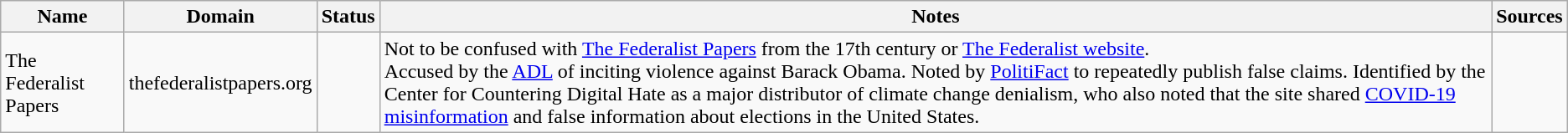<table class="wikitable sortable mw-collapsible mw-collapsed">
<tr>
<th>Name</th>
<th>Domain</th>
<th>Status</th>
<th class="sortable">Notes</th>
<th class="unsortable">Sources</th>
</tr>
<tr>
<td>The Federalist Papers</td>
<td>thefederalistpapers.org</td>
<td></td>
<td>Not to be confused with <a href='#'>The Federalist Papers</a> from the 17th century or <a href='#'>The Federalist website</a>.<br>Accused by the <a href='#'>ADL</a> of inciting violence against Barack Obama. Noted by <a href='#'>PolitiFact</a> to repeatedly publish false claims. Identified by the Center for Countering Digital Hate as a major distributor of climate change denialism, who also noted that the site shared <a href='#'>COVID-19 misinformation</a> and false information about elections in the United States.</td>
<td></td>
</tr>
</table>
